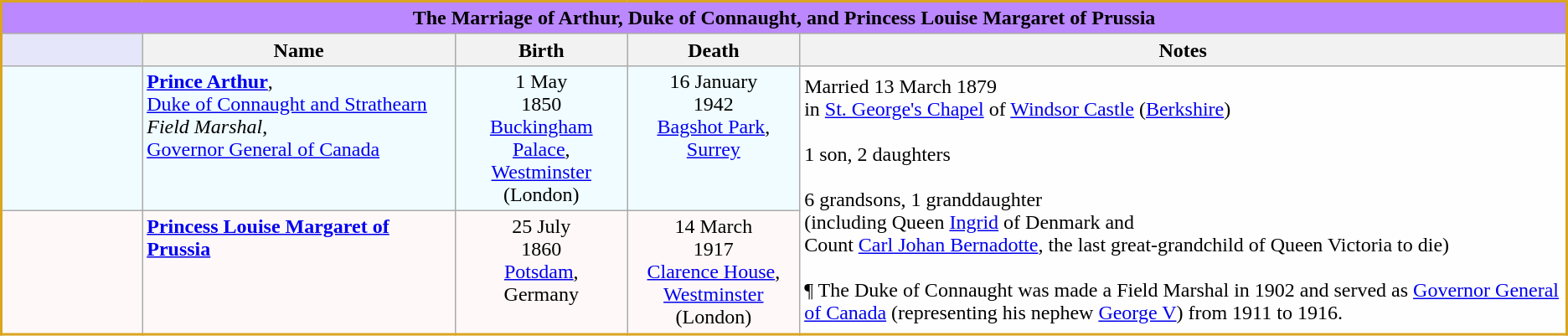<table class="wikitable" style="border:2px solid goldenrod">
<tr>
<td bgcolor=bb88ff align=center colspan="5"><strong>The Marriage of Arthur, Duke of Connaught, and Princess Louise Margaret of Prussia</strong></td>
</tr>
<tr bgcolor=lavender>
<td width="9%"> </td>
<th width="20%">Name</th>
<th width="11%">Birth</th>
<th width="11%">Death</th>
<th>Notes</th>
</tr>
<tr valign="top" bgcolor=f0fcff>
<td align=center></td>
<td><a href='#'><strong>Prince Arthur</strong></a>, <br><a href='#'>Duke of Connaught and Strathearn</a><br><em>Field Marshal</em>,<br><a href='#'>Governor General of Canada</a></td>
<td align=center>1 May<br>1850 <br><a href='#'>Buckingham Palace</a>,<br> <a href='#'>Westminster</a> (London)</td>
<td align=center>16 January<br>1942 <br><a href='#'>Bagshot Park</a>, <a href='#'>Surrey</a></td>
<td valign="middle" bgcolor=fefefe rowspan="2">Married 13 March 1879 <br>in <a href='#'>St. George's Chapel</a> of <a href='#'>Windsor Castle</a> (<a href='#'>Berkshire</a>)<br><br> 1 son, 2 daughters<br><br>6 grandsons, 1 granddaughter<br>(including Queen <a href='#'>Ingrid</a> of Denmark and<br> Count <a href='#'>Carl Johan Bernadotte</a>, the last great-grandchild of Queen Victoria to die)<br><br>¶ The Duke of Connaught was made a Field Marshal in 1902 and served as <a href='#'>Governor General of Canada</a> (representing his nephew <a href='#'>George V</a>) from 1911 to 1916.</td>
</tr>
<tr valign="top" bgcolor=fff8f8>
<td align=center></td>
<td><strong><a href='#'>Princess Louise Margaret of Prussia</a></strong></td>
<td align=center>25 July <br> 1860 <br><a href='#'>Potsdam</a>,<br> Germany</td>
<td align=center>14 March <br> 1917 <br><a href='#'>Clarence House</a>,<br> <a href='#'>Westminster</a> (London)</td>
</tr>
</table>
